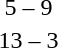<table style="text-align:center">
<tr>
<th width=200></th>
<th width=100></th>
<th width=200></th>
</tr>
<tr>
<td align=right></td>
<td>5 – 9</td>
<td align=left><strong></strong></td>
</tr>
<tr>
<td align=right><strong></strong></td>
<td>13 – 3</td>
<td align=left></td>
</tr>
</table>
